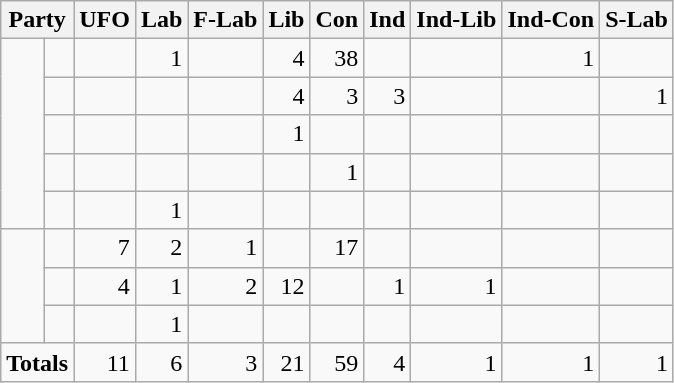<table class="wikitable" style="text-align:right;">
<tr>
<th colspan="2">Party</th>
<th>UFO</th>
<th>Lab</th>
<th>F-Lab</th>
<th>Lib</th>
<th>Con</th>
<th>Ind</th>
<th>Ind-Lib</th>
<th>Ind-Con</th>
<th>S-Lab</th>
</tr>
<tr>
<td rowspan="5" > </td>
<td style="text-align:left;"></td>
<td></td>
<td>1</td>
<td></td>
<td>4</td>
<td>38</td>
<td></td>
<td></td>
<td>1</td>
<td></td>
</tr>
<tr>
<td style="text-align:left;"></td>
<td></td>
<td></td>
<td></td>
<td>4</td>
<td>3</td>
<td>3</td>
<td></td>
<td></td>
<td>1</td>
</tr>
<tr>
<td style="text-align:left;"></td>
<td></td>
<td></td>
<td></td>
<td>1</td>
<td></td>
<td></td>
<td></td>
<td></td>
<td></td>
</tr>
<tr>
<td style="text-align:left;"></td>
<td></td>
<td></td>
<td></td>
<td></td>
<td>1</td>
<td></td>
<td></td>
<td></td>
<td></td>
</tr>
<tr>
<td style="text-align:left;"></td>
<td></td>
<td>1</td>
<td></td>
<td></td>
<td></td>
<td></td>
<td></td>
<td></td>
<td></td>
</tr>
<tr>
<td rowspan="3" > </td>
<td style="text-align:left;"></td>
<td>7</td>
<td>2</td>
<td>1</td>
<td></td>
<td>17</td>
<td></td>
<td></td>
<td></td>
<td></td>
</tr>
<tr>
<td style="text-align:left;"></td>
<td>4</td>
<td>1</td>
<td>2</td>
<td>12</td>
<td></td>
<td>1</td>
<td>1</td>
<td></td>
<td></td>
</tr>
<tr>
<td style="text-align:left;"></td>
<td></td>
<td>1</td>
<td></td>
<td></td>
<td></td>
<td></td>
<td></td>
<td></td>
<td></td>
</tr>
<tr>
<td colspan="2" style="text-align:left;"><strong>Totals</strong></td>
<td>11</td>
<td>6</td>
<td>3</td>
<td>21</td>
<td>59</td>
<td>4</td>
<td>1</td>
<td>1</td>
<td>1</td>
</tr>
</table>
